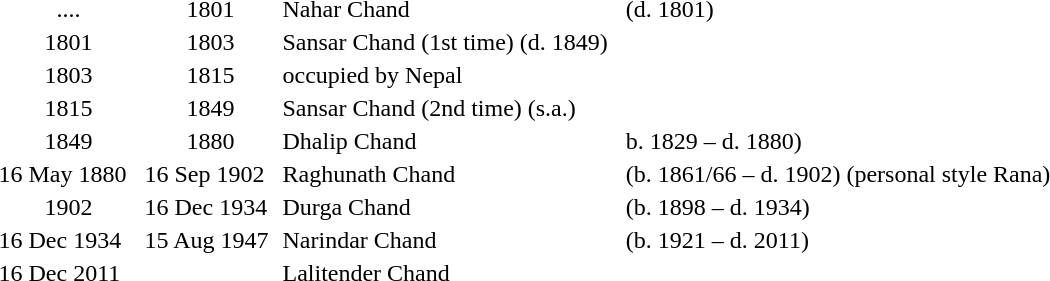<table>
<tr>
<td align=center>....</td>
<td align=center>1801</td>
<td>Nahar Chand</td>
<td>(d. 1801)</td>
</tr>
<tr>
<td align=center>1801</td>
<td align=center>1803</td>
<td>Sansar Chand (1st time) (d. 1849)  </td>
</tr>
<tr>
<td align=center>1803</td>
<td align=center>1815</td>
<td>occupied by Nepal</td>
</tr>
<tr>
<td align=center>1815</td>
<td align=center>1849</td>
<td>Sansar Chand (2nd time)  (s.a.)</td>
</tr>
<tr>
<td align=center>1849</td>
<td align=center>1880</td>
<td>Dhalip Chand</td>
<td>b. 1829 – d. 1880)</td>
</tr>
<tr>
<td>16 May 1880  </td>
<td>16 Sep 1902  </td>
<td>Raghunath Chand</td>
<td>(b. 1861/66 – d. 1902) (personal style Rana)</td>
</tr>
<tr>
<td align=center>1902</td>
<td>16 Dec 1934</td>
<td>Durga Chand</td>
<td>(b. 1898 – d. 1934)</td>
</tr>
<tr>
<td>16 Dec 1934</td>
<td>15 Aug 1947</td>
<td>Narindar Chand</td>
<td>(b. 1921 – d. 2011)</td>
</tr>
<tr>
<td>16 Dec 2011</td>
<td></td>
<td>Lalitender Chand</td>
</tr>
</table>
